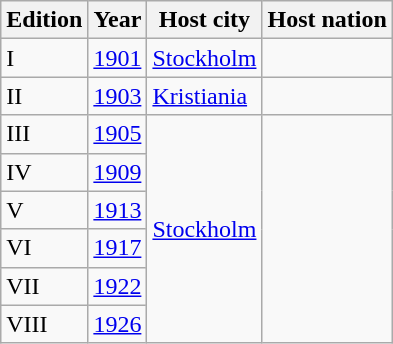<table class="wikitable sortable">
<tr>
<th>Edition</th>
<th>Year</th>
<th>Host city</th>
<th>Host nation</th>
</tr>
<tr>
<td>I</td>
<td><a href='#'>1901</a></td>
<td><a href='#'>Stockholm</a></td>
<td></td>
</tr>
<tr>
<td>II</td>
<td><a href='#'>1903</a></td>
<td><a href='#'>Kristiania</a></td>
<td></td>
</tr>
<tr>
<td>III</td>
<td><a href='#'>1905</a></td>
<td rowspan=6><a href='#'>Stockholm</a></td>
<td rowspan=6></td>
</tr>
<tr>
<td>IV</td>
<td><a href='#'>1909</a></td>
</tr>
<tr>
<td>V</td>
<td><a href='#'>1913</a></td>
</tr>
<tr>
<td>VI</td>
<td><a href='#'>1917</a></td>
</tr>
<tr>
<td>VII</td>
<td><a href='#'>1922</a></td>
</tr>
<tr>
<td>VIII</td>
<td><a href='#'>1926</a></td>
</tr>
</table>
